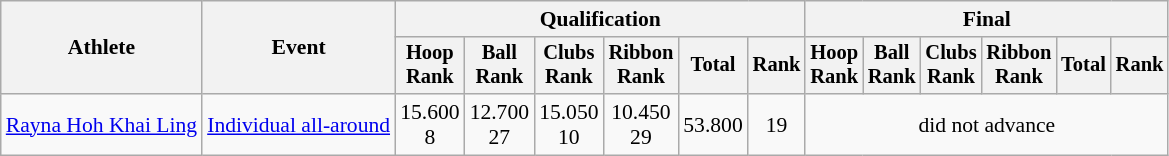<table class=wikitable style="font-size:90%">
<tr>
<th rowspan=2>Athlete</th>
<th rowspan=2>Event</th>
<th colspan=6>Qualification</th>
<th colspan=6>Final</th>
</tr>
<tr style="font-size:95%">
<th>Hoop<br>Rank</th>
<th>Ball<br>Rank</th>
<th>Clubs<br>Rank</th>
<th>Ribbon<br>Rank</th>
<th>Total</th>
<th>Rank</th>
<th>Hoop<br>Rank</th>
<th>Ball<br>Rank</th>
<th>Clubs<br>Rank</th>
<th>Ribbon<br>Rank</th>
<th>Total</th>
<th>Rank</th>
</tr>
<tr align=center>
<td align=left><a href='#'>Rayna Hoh Khai Ling</a></td>
<td align=left><a href='#'>Individual all-around</a></td>
<td>15.600<br>8</td>
<td>12.700<br>27</td>
<td>15.050<br>10</td>
<td>10.450<br>29</td>
<td>53.800</td>
<td>19</td>
<td colspan=6>did not advance</td>
</tr>
</table>
